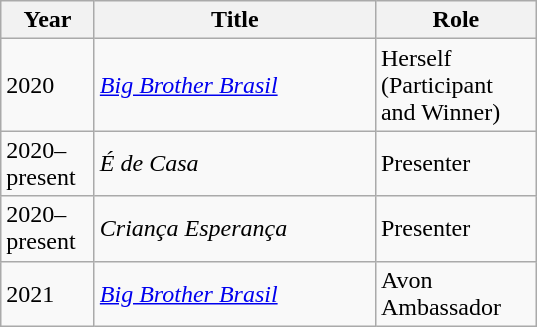<table class="wikitable sortable">
<tr>
<th width=055>Year</th>
<th width=180>Title</th>
<th width=100>Role</th>
</tr>
<tr>
<td rowspan="1">2020</td>
<td><em><a href='#'>Big Brother Brasil</a></em></td>
<td>Herself (Participant and Winner)</td>
</tr>
<tr>
<td rowspan="1">2020–present</td>
<td><em>É de Casa</em></td>
<td>Presenter</td>
</tr>
<tr>
<td>2020–present</td>
<td><em>Criança Esperança</em></td>
<td>Presenter</td>
</tr>
<tr>
<td>2021</td>
<td><em><a href='#'>Big Brother Brasil </a></em></td>
<td rowspan="2">Avon Ambassador</td>
</tr>
</table>
